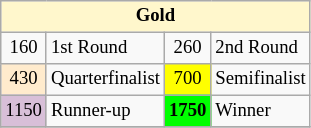<table class="wikitable" style="font-size:78%;">
<tr>
<th colspan=4 style="background:#fff7cc;">Gold</th>
</tr>
<tr>
<td align="center">160</td>
<td>1st Round</td>
<td align="center">260</td>
<td>2nd Round</td>
</tr>
<tr>
<td align="center" style="background:#ffebcd;">430</td>
<td>Quarterfinalist</td>
<td align="center" style="background:#ffff00;">700</td>
<td>Semifinalist</td>
</tr>
<tr>
<td align="center" style="background:#D8BFD8;">1150</td>
<td>Runner-up</td>
<td align="center" style="background:#00ff00;font-weight:bold;">1750</td>
<td>Winner</td>
</tr>
<tr>
</tr>
</table>
